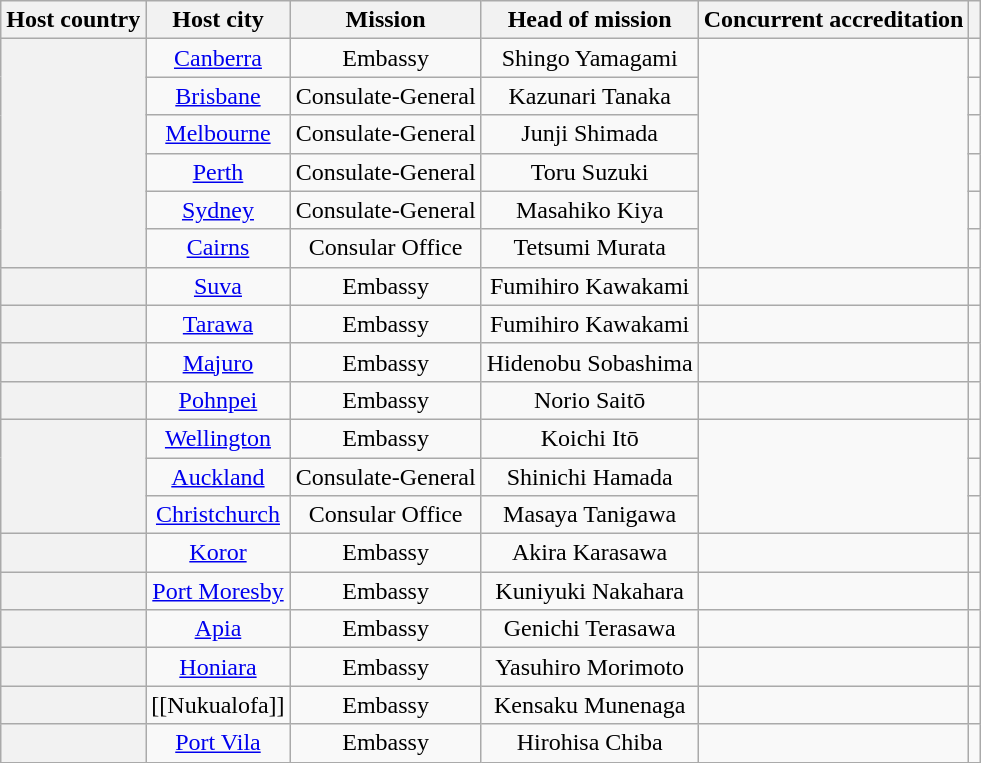<table class="wikitable plainrowheaders" style="text-align:center;">
<tr>
<th scope="col">Host country</th>
<th scope="col">Host city</th>
<th scope="col">Mission</th>
<th scope="col">Head of mission</th>
<th scope="col">Concurrent accreditation</th>
<th scope="col"></th>
</tr>
<tr>
<th scope="row" rowspan="6"></th>
<td><a href='#'>Canberra</a></td>
<td>Embassy</td>
<td>Shingo Yamagami</td>
<td rowspan="6"></td>
<td></td>
</tr>
<tr>
<td><a href='#'>Brisbane</a></td>
<td>Consulate-General</td>
<td>Kazunari Tanaka</td>
<td></td>
</tr>
<tr>
<td><a href='#'>Melbourne</a></td>
<td>Consulate-General</td>
<td>Junji Shimada</td>
<td></td>
</tr>
<tr>
<td><a href='#'>Perth</a></td>
<td>Consulate-General</td>
<td>Toru Suzuki</td>
<td></td>
</tr>
<tr>
<td><a href='#'>Sydney</a></td>
<td>Consulate-General</td>
<td>Masahiko Kiya</td>
<td></td>
</tr>
<tr>
<td><a href='#'>Cairns</a></td>
<td>Consular Office</td>
<td>Tetsumi Murata</td>
<td></td>
</tr>
<tr>
<th scope="row"></th>
<td><a href='#'>Suva</a></td>
<td>Embassy</td>
<td>Fumihiro Kawakami</td>
<td></td>
<td></td>
</tr>
<tr>
<th scope="row"></th>
<td><a href='#'>Tarawa</a></td>
<td>Embassy</td>
<td>Fumihiro Kawakami</td>
<td></td>
<td></td>
</tr>
<tr>
<th scope="row"></th>
<td><a href='#'>Majuro</a></td>
<td>Embassy</td>
<td>Hidenobu Sobashima</td>
<td></td>
<td></td>
</tr>
<tr>
<th scope="row"></th>
<td><a href='#'>Pohnpei</a></td>
<td>Embassy</td>
<td>Norio Saitō</td>
<td></td>
<td></td>
</tr>
<tr>
<th scope="row" rowspan="3"></th>
<td><a href='#'>Wellington</a></td>
<td>Embassy</td>
<td>Koichi Itō</td>
<td rowspan="3"></td>
<td></td>
</tr>
<tr>
<td><a href='#'>Auckland</a></td>
<td>Consulate-General</td>
<td>Shinichi Hamada</td>
<td></td>
</tr>
<tr>
<td><a href='#'>Christchurch</a></td>
<td>Consular Office</td>
<td>Masaya Tanigawa</td>
<td></td>
</tr>
<tr>
<th scope="row"></th>
<td><a href='#'>Koror</a></td>
<td>Embassy</td>
<td>Akira Karasawa</td>
<td></td>
<td></td>
</tr>
<tr>
<th scope="row"></th>
<td><a href='#'>Port Moresby</a></td>
<td>Embassy</td>
<td>Kuniyuki Nakahara</td>
<td></td>
<td></td>
</tr>
<tr>
<th scope="row"></th>
<td><a href='#'>Apia</a></td>
<td>Embassy</td>
<td>Genichi Terasawa</td>
<td></td>
<td></td>
</tr>
<tr>
<th scope="row"></th>
<td><a href='#'>Honiara</a></td>
<td>Embassy</td>
<td>Yasuhiro Morimoto</td>
<td></td>
<td></td>
</tr>
<tr>
<th scope="row"></th>
<td>[[Nukualofa]]</td>
<td>Embassy</td>
<td>Kensaku Munenaga</td>
<td></td>
<td></td>
</tr>
<tr>
<th scope="row"></th>
<td><a href='#'>Port Vila</a></td>
<td>Embassy</td>
<td>Hirohisa Chiba</td>
<td></td>
<td></td>
</tr>
</table>
